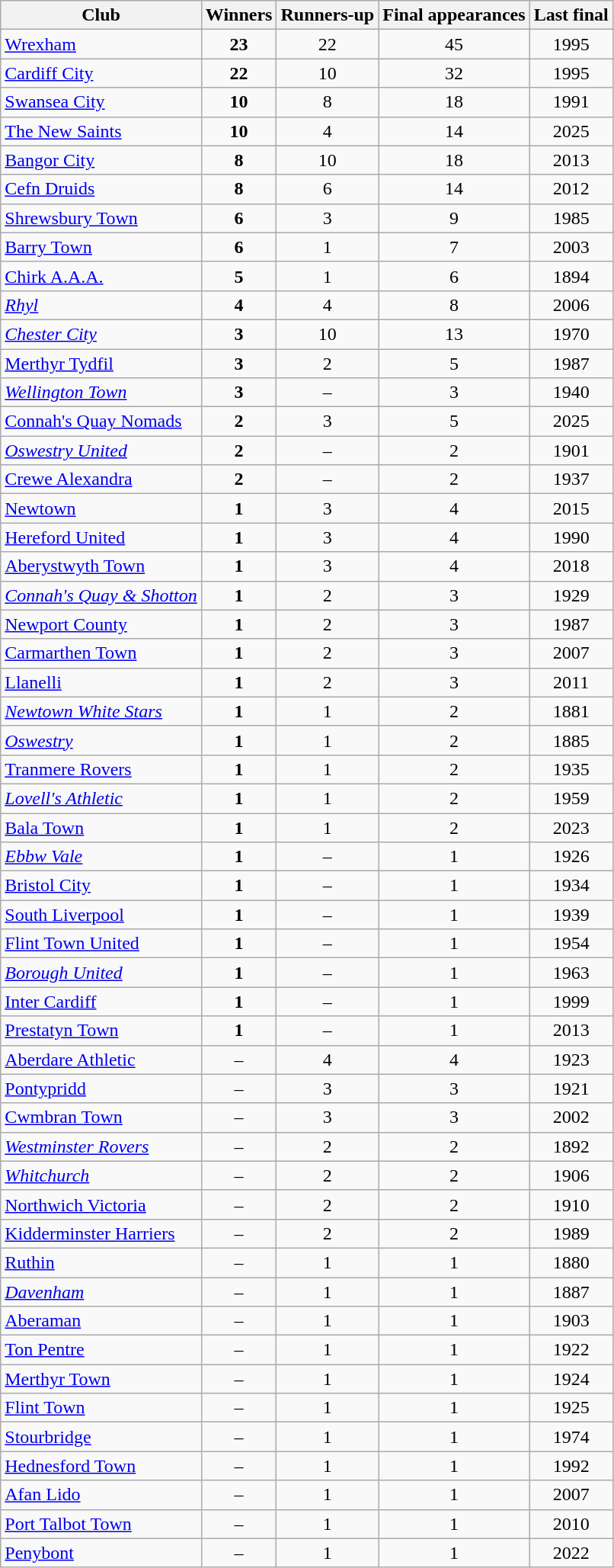<table class="wikitable sortable" style="text-align: center;">
<tr>
<th>Club</th>
<th>Winners</th>
<th>Runners-up</th>
<th>Final appearances</th>
<th>Last final</th>
</tr>
<tr>
<td align=left><a href='#'>Wrexham</a></td>
<td><strong>23</strong></td>
<td>22</td>
<td>45</td>
<td>1995</td>
</tr>
<tr>
<td align=left><a href='#'>Cardiff City</a></td>
<td><strong>22</strong></td>
<td>10</td>
<td>32</td>
<td>1995</td>
</tr>
<tr>
<td align=left><a href='#'>Swansea City</a></td>
<td><strong>10</strong></td>
<td>8</td>
<td>18</td>
<td>1991</td>
</tr>
<tr>
<td align=left><a href='#'>The New Saints</a></td>
<td><strong>10</strong></td>
<td>4</td>
<td>14</td>
<td>2025</td>
</tr>
<tr>
<td align=left><a href='#'>Bangor City</a></td>
<td><strong>8</strong></td>
<td>10</td>
<td>18</td>
<td>2013</td>
</tr>
<tr>
<td align=left><a href='#'>Cefn Druids</a></td>
<td><strong>8</strong></td>
<td>6</td>
<td>14</td>
<td>2012</td>
</tr>
<tr>
<td align=left><a href='#'>Shrewsbury Town</a> </td>
<td><strong>6</strong></td>
<td>3</td>
<td>9</td>
<td>1985</td>
</tr>
<tr>
<td align=left><a href='#'>Barry Town</a></td>
<td><strong>6</strong></td>
<td>1</td>
<td>7</td>
<td>2003</td>
</tr>
<tr>
<td align=left><a href='#'>Chirk A.A.A.</a></td>
<td><strong>5</strong></td>
<td>1</td>
<td>6</td>
<td>1894</td>
</tr>
<tr>
<td align=left><em><a href='#'>Rhyl</a></em></td>
<td><strong>4</strong></td>
<td>4</td>
<td>8</td>
<td>2006</td>
</tr>
<tr>
<td align=left><em><a href='#'>Chester City</a></em> </td>
<td><strong>3</strong></td>
<td>10</td>
<td>13</td>
<td>1970</td>
</tr>
<tr>
<td align=left><a href='#'>Merthyr Tydfil</a></td>
<td><strong>3</strong></td>
<td>2</td>
<td>5</td>
<td>1987</td>
</tr>
<tr>
<td align=left><em><a href='#'>Wellington Town</a></em> </td>
<td><strong>3</strong></td>
<td>–</td>
<td>3</td>
<td>1940</td>
</tr>
<tr>
<td align=left><a href='#'>Connah's Quay Nomads</a></td>
<td><strong>2</strong></td>
<td>3</td>
<td>5</td>
<td>2025</td>
</tr>
<tr>
<td align=left><em><a href='#'>Oswestry United</a></em> </td>
<td><strong>2</strong></td>
<td>–</td>
<td>2</td>
<td>1901</td>
</tr>
<tr>
<td align=left><a href='#'>Crewe Alexandra</a> </td>
<td><strong>2</strong></td>
<td>–</td>
<td>2</td>
<td>1937</td>
</tr>
<tr>
<td align=left><a href='#'>Newtown</a></td>
<td><strong>1</strong></td>
<td>3</td>
<td>4</td>
<td>2015</td>
</tr>
<tr>
<td align=left><a href='#'>Hereford United</a> </td>
<td><strong>1</strong></td>
<td>3</td>
<td>4</td>
<td>1990</td>
</tr>
<tr>
<td align=left><a href='#'>Aberystwyth Town</a></td>
<td><strong>1</strong></td>
<td>3</td>
<td>4</td>
<td>2018</td>
</tr>
<tr>
<td align=left><em><a href='#'>Connah's Quay & Shotton</a></em></td>
<td><strong>1</strong></td>
<td>2</td>
<td>3</td>
<td>1929</td>
</tr>
<tr>
<td align=left><a href='#'>Newport County</a></td>
<td><strong>1</strong></td>
<td>2</td>
<td>3</td>
<td>1987</td>
</tr>
<tr>
<td align=left><a href='#'>Carmarthen Town</a></td>
<td><strong>1</strong></td>
<td>2</td>
<td>3</td>
<td>2007</td>
</tr>
<tr>
<td align=left><a href='#'>Llanelli</a></td>
<td><strong>1</strong></td>
<td>2</td>
<td>3</td>
<td>2011</td>
</tr>
<tr>
<td align=left><em><a href='#'>Newtown White Stars</a></em></td>
<td><strong>1</strong></td>
<td>1</td>
<td>2</td>
<td>1881</td>
</tr>
<tr>
<td align=left><em><a href='#'>Oswestry</a></em> </td>
<td><strong>1</strong></td>
<td>1</td>
<td>2</td>
<td>1885</td>
</tr>
<tr>
<td align=left><a href='#'>Tranmere Rovers</a> </td>
<td><strong>1</strong></td>
<td>1</td>
<td>2</td>
<td>1935</td>
</tr>
<tr>
<td align=left><em><a href='#'>Lovell's Athletic</a></em></td>
<td><strong>1</strong></td>
<td>1</td>
<td>2</td>
<td>1959</td>
</tr>
<tr>
<td align=left><a href='#'>Bala Town</a></td>
<td><strong>1</strong></td>
<td>1</td>
<td>2</td>
<td>2023</td>
</tr>
<tr>
<td align=left><em><a href='#'>Ebbw Vale</a></em></td>
<td><strong>1</strong></td>
<td>–</td>
<td>1</td>
<td>1926</td>
</tr>
<tr>
<td align=left><a href='#'>Bristol City</a> </td>
<td><strong>1</strong></td>
<td>–</td>
<td>1</td>
<td>1934</td>
</tr>
<tr>
<td align=left><a href='#'>South Liverpool</a> </td>
<td><strong>1</strong></td>
<td>–</td>
<td>1</td>
<td>1939</td>
</tr>
<tr>
<td align=left><a href='#'>Flint Town United</a></td>
<td><strong>1</strong></td>
<td>–</td>
<td>1</td>
<td>1954</td>
</tr>
<tr>
<td align=left><em><a href='#'>Borough United</a></em></td>
<td><strong>1</strong></td>
<td>–</td>
<td>1</td>
<td>1963</td>
</tr>
<tr>
<td align=left><a href='#'>Inter Cardiff</a></td>
<td><strong>1</strong></td>
<td>–</td>
<td>1</td>
<td>1999</td>
</tr>
<tr>
<td align=left><a href='#'>Prestatyn Town</a></td>
<td><strong>1</strong></td>
<td>–</td>
<td>1</td>
<td>2013</td>
</tr>
<tr>
<td align=left><a href='#'>Aberdare Athletic</a></td>
<td>–</td>
<td>4</td>
<td>4</td>
<td>1923</td>
</tr>
<tr>
<td align=left><a href='#'>Pontypridd</a></td>
<td>–</td>
<td>3</td>
<td>3</td>
<td>1921</td>
</tr>
<tr>
<td align=left><a href='#'>Cwmbran Town</a></td>
<td>–</td>
<td>3</td>
<td>3</td>
<td>2002</td>
</tr>
<tr>
<td align=left><em><a href='#'>Westminster Rovers</a></em></td>
<td>–</td>
<td>2</td>
<td>2</td>
<td>1892</td>
</tr>
<tr>
<td align=left><em><a href='#'>Whitchurch</a> </em></td>
<td>–</td>
<td>2</td>
<td>2</td>
<td>1906</td>
</tr>
<tr>
<td align=left><a href='#'>Northwich Victoria</a> </td>
<td>–</td>
<td>2</td>
<td>2</td>
<td>1910</td>
</tr>
<tr>
<td align=left><a href='#'>Kidderminster Harriers</a> </td>
<td>–</td>
<td>2</td>
<td>2</td>
<td>1989</td>
</tr>
<tr>
<td align=left><a href='#'>Ruthin</a></td>
<td>–</td>
<td>1</td>
<td>1</td>
<td>1880</td>
</tr>
<tr>
<td align=left><em><a href='#'>Davenham</a></em> </td>
<td>–</td>
<td>1</td>
<td>1</td>
<td>1887</td>
</tr>
<tr>
<td align=left><a href='#'>Aberaman</a></td>
<td>–</td>
<td>1</td>
<td>1</td>
<td>1903</td>
</tr>
<tr>
<td align=left><a href='#'>Ton Pentre</a></td>
<td>–</td>
<td>1</td>
<td>1</td>
<td>1922</td>
</tr>
<tr>
<td align=left><a href='#'>Merthyr Town</a></td>
<td>–</td>
<td>1</td>
<td>1</td>
<td>1924</td>
</tr>
<tr>
<td align=left><a href='#'>Flint Town</a></td>
<td>–</td>
<td>1</td>
<td>1</td>
<td>1925</td>
</tr>
<tr>
<td align=left><a href='#'>Stourbridge</a> </td>
<td>–</td>
<td>1</td>
<td>1</td>
<td>1974</td>
</tr>
<tr>
<td align=left><a href='#'>Hednesford Town</a> </td>
<td>–</td>
<td>1</td>
<td>1</td>
<td>1992</td>
</tr>
<tr>
<td align=left><a href='#'>Afan Lido</a></td>
<td>–</td>
<td>1</td>
<td>1</td>
<td>2007</td>
</tr>
<tr>
<td align=left><a href='#'>Port Talbot Town</a></td>
<td>–</td>
<td>1</td>
<td>1</td>
<td>2010</td>
</tr>
<tr>
<td align=left><a href='#'>Penybont</a></td>
<td>–</td>
<td>1</td>
<td>1</td>
<td>2022</td>
</tr>
</table>
